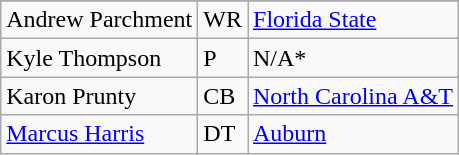<table class="wikitable">
<tr>
</tr>
<tr>
<td>Andrew Parchment</td>
<td>WR</td>
<td><a href='#'>Florida State</a></td>
</tr>
<tr>
<td>Kyle Thompson</td>
<td>P</td>
<td>N/A*</td>
</tr>
<tr>
<td>Karon Prunty</td>
<td>CB</td>
<td><a href='#'>North Carolina A&T</a></td>
</tr>
<tr>
<td><a href='#'>Marcus Harris</a></td>
<td>DT</td>
<td><a href='#'>Auburn</a></td>
</tr>
</table>
